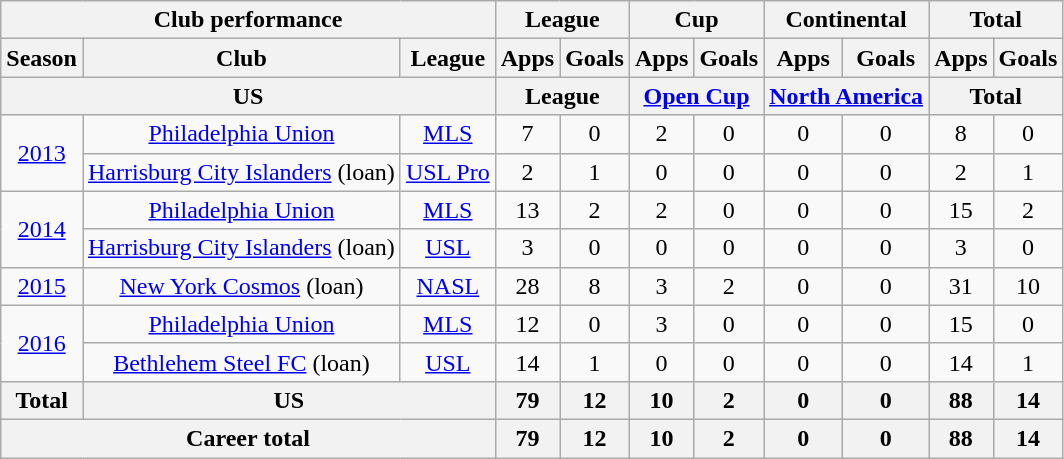<table class="wikitable" style="text-align:center">
<tr>
<th colspan=3>Club performance</th>
<th colspan=2>League</th>
<th colspan=2>Cup</th>
<th colspan=2>Continental</th>
<th colspan=2>Total</th>
</tr>
<tr>
<th>Season</th>
<th>Club</th>
<th>League</th>
<th>Apps</th>
<th>Goals</th>
<th>Apps</th>
<th>Goals</th>
<th>Apps</th>
<th>Goals</th>
<th>Apps</th>
<th>Goals</th>
</tr>
<tr>
<th colspan=3>US</th>
<th colspan=2>League</th>
<th colspan=2><a href='#'>Open Cup</a></th>
<th colspan=2><a href='#'>North America</a></th>
<th colspan=2>Total</th>
</tr>
<tr>
<td rowspan="2"><a href='#'>2013</a></td>
<td><a href='#'>Philadelphia Union</a></td>
<td><a href='#'>MLS</a></td>
<td>7</td>
<td>0</td>
<td>2</td>
<td>0</td>
<td>0</td>
<td>0</td>
<td>8</td>
<td>0</td>
</tr>
<tr>
<td><a href='#'>Harrisburg City Islanders</a> (loan)</td>
<td><a href='#'>USL Pro</a></td>
<td>2</td>
<td>1</td>
<td>0</td>
<td>0</td>
<td>0</td>
<td>0</td>
<td>2</td>
<td>1</td>
</tr>
<tr>
<td rowspan="2"><a href='#'>2014</a></td>
<td><a href='#'>Philadelphia Union</a></td>
<td><a href='#'>MLS</a></td>
<td>13</td>
<td>2</td>
<td>2</td>
<td>0</td>
<td>0</td>
<td>0</td>
<td>15</td>
<td>2</td>
</tr>
<tr>
<td><a href='#'>Harrisburg City Islanders</a> (loan)</td>
<td><a href='#'>USL</a></td>
<td>3</td>
<td>0</td>
<td>0</td>
<td>0</td>
<td>0</td>
<td>0</td>
<td>3</td>
<td>0</td>
</tr>
<tr>
<td><a href='#'>2015</a></td>
<td><a href='#'>New York Cosmos</a> (loan)</td>
<td><a href='#'>NASL</a></td>
<td>28</td>
<td>8</td>
<td>3</td>
<td>2</td>
<td>0</td>
<td>0</td>
<td>31</td>
<td>10</td>
</tr>
<tr>
<td rowspan="2"><a href='#'>2016</a></td>
<td><a href='#'>Philadelphia Union</a></td>
<td><a href='#'>MLS</a></td>
<td>12</td>
<td>0</td>
<td>3</td>
<td>0</td>
<td>0</td>
<td>0</td>
<td>15</td>
<td>0</td>
</tr>
<tr>
<td><a href='#'>Bethlehem Steel FC</a> (loan)</td>
<td><a href='#'>USL</a></td>
<td>14</td>
<td>1</td>
<td>0</td>
<td>0</td>
<td>0</td>
<td>0</td>
<td>14</td>
<td>1</td>
</tr>
<tr>
<th>Total</th>
<th colspan=2>US</th>
<th>79</th>
<th>12</th>
<th>10</th>
<th>2</th>
<th>0</th>
<th>0</th>
<th>88</th>
<th>14</th>
</tr>
<tr>
<th colspan=3>Career total</th>
<th>79</th>
<th>12</th>
<th>10</th>
<th>2</th>
<th>0</th>
<th>0</th>
<th>88</th>
<th>14</th>
</tr>
</table>
